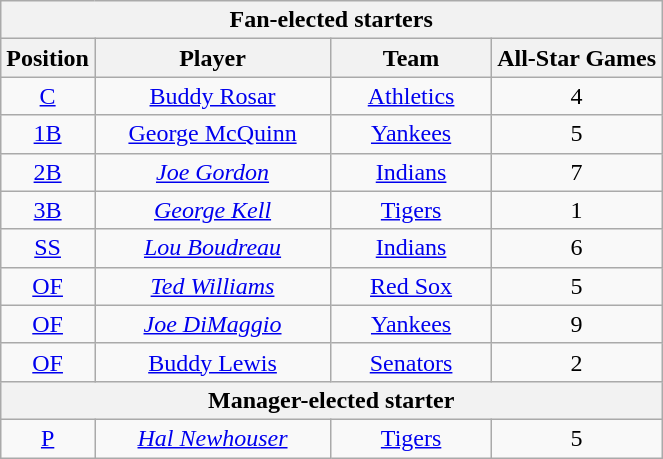<table class="wikitable" style="font-size: 100%; text-align:center;">
<tr>
<th colspan="4">Fan-elected starters</th>
</tr>
<tr>
<th>Position</th>
<th width="150">Player</th>
<th width="100">Team</th>
<th>All-Star Games</th>
</tr>
<tr>
<td><a href='#'>C</a></td>
<td><a href='#'>Buddy Rosar</a></td>
<td><a href='#'>Athletics</a></td>
<td>4</td>
</tr>
<tr>
<td><a href='#'>1B</a></td>
<td><a href='#'>George McQuinn</a></td>
<td><a href='#'>Yankees</a></td>
<td>5</td>
</tr>
<tr>
<td><a href='#'>2B</a></td>
<td><em><a href='#'>Joe Gordon</a></em></td>
<td><a href='#'>Indians</a></td>
<td>7</td>
</tr>
<tr>
<td><a href='#'>3B</a></td>
<td><em><a href='#'>George Kell</a></em></td>
<td><a href='#'>Tigers</a></td>
<td>1</td>
</tr>
<tr>
<td><a href='#'>SS</a></td>
<td><em><a href='#'>Lou Boudreau</a></em></td>
<td><a href='#'>Indians</a></td>
<td>6</td>
</tr>
<tr>
<td><a href='#'>OF</a></td>
<td><em><a href='#'>Ted Williams</a></em></td>
<td><a href='#'>Red Sox</a></td>
<td>5</td>
</tr>
<tr>
<td><a href='#'>OF</a></td>
<td><em><a href='#'>Joe DiMaggio</a></em></td>
<td><a href='#'>Yankees</a></td>
<td>9</td>
</tr>
<tr>
<td><a href='#'>OF</a></td>
<td><a href='#'>Buddy Lewis</a></td>
<td><a href='#'>Senators</a></td>
<td>2</td>
</tr>
<tr>
<th colspan="9">Manager-elected starter</th>
</tr>
<tr>
<td><a href='#'>P</a></td>
<td><em><a href='#'>Hal Newhouser</a></em></td>
<td><a href='#'>Tigers</a></td>
<td>5</td>
</tr>
</table>
